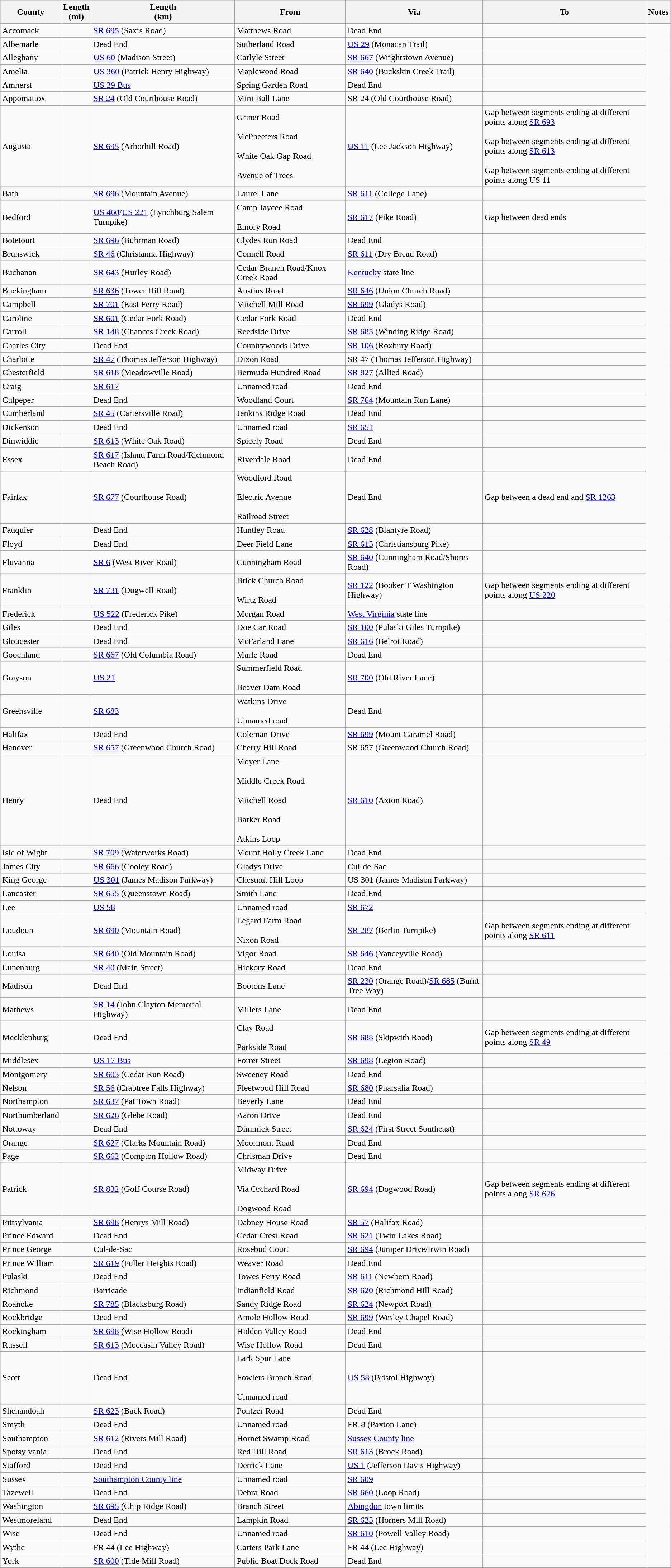<table class="wikitable sortable">
<tr>
<th>County</th>
<th>Length<br>(mi)</th>
<th>Length<br>(km)</th>
<th class="unsortable">From</th>
<th class="unsortable">Via</th>
<th class="unsortable">To</th>
<th class="unsortable">Notes</th>
</tr>
<tr>
<td id="Accomack">Accomack</td>
<td></td>
<td><a href='#'>SR 695</a> (Saxis Road)</td>
<td>Matthews Road</td>
<td>Dead End</td>
<td></td>
</tr>
<tr>
<td id="Albemarle">Albemarle</td>
<td></td>
<td>Dead End</td>
<td>Sutherland Road</td>
<td><a href='#'>US 29</a> (Monacan Trail)</td>
<td></td>
</tr>
<tr>
<td id="Alleghany">Alleghany</td>
<td></td>
<td><a href='#'>US 60</a> (Madison Street)</td>
<td>Carlyle Street</td>
<td><a href='#'>SR 667</a> (Wrightstown Avenue)</td>
<td></td>
</tr>
<tr>
<td id="Amelia">Amelia</td>
<td></td>
<td><a href='#'>US 360</a> (Patrick Henry Highway)</td>
<td>Maplewood Road</td>
<td><a href='#'>SR 640</a> (Buckskin Creek Trail)</td>
<td></td>
</tr>
<tr>
<td id="Amherst">Amherst</td>
<td></td>
<td><a href='#'>US 29 Bus</a></td>
<td>Spring Garden Road</td>
<td>Dead End</td>
<td></td>
</tr>
<tr>
<td id="Appomattox">Appomattox</td>
<td></td>
<td><a href='#'>SR 24</a> (Old Courthouse Road)</td>
<td>Mini Ball Lane</td>
<td>SR 24 (Old Courthouse Road)</td>
<td><br></td>
</tr>
<tr>
<td id="Augusta">Augusta</td>
<td></td>
<td><a href='#'>SR 695</a> (Arborhill Road)</td>
<td>Griner Road<br><br>McPheeters Road<br><br>White Oak Gap Road<br><br>Avenue of Trees</td>
<td><a href='#'>US 11</a> (Lee Jackson Highway)</td>
<td>Gap between segments ending at different points along <a href='#'>SR 693</a><br><br>Gap between segments ending at different points along <a href='#'>SR 613</a><br><br>Gap between segments ending at different points along US 11</td>
</tr>
<tr>
<td id="Bath">Bath</td>
<td></td>
<td><a href='#'>SR 696</a> (Mountain Avenue)</td>
<td>Laurel Lane</td>
<td><a href='#'>SR 611</a> (College Lane)</td>
<td></td>
</tr>
<tr>
<td id="Bedford">Bedford</td>
<td></td>
<td><a href='#'>US 460</a>/<a href='#'>US 221</a> (Lynchburg Salem Turnpike)</td>
<td>Camp Jaycee Road<br><br>Emory Road</td>
<td><a href='#'>SR 617</a> (Pike Road)</td>
<td>Gap between dead ends<br></td>
</tr>
<tr>
<td id="Botetourt">Botetourt</td>
<td></td>
<td><a href='#'>SR 696</a> (Buhrman Road)</td>
<td>Clydes Run Road</td>
<td>Dead End</td>
<td></td>
</tr>
<tr>
<td id="Brunswick">Brunswick</td>
<td></td>
<td><a href='#'>SR 46</a> (Christanna Highway)</td>
<td>Connell Road</td>
<td><a href='#'>SR 611</a> (Dry Bread Road)</td>
<td></td>
</tr>
<tr>
<td id="Buchanan">Buchanan</td>
<td></td>
<td><a href='#'>SR 643</a> (Hurley Road)</td>
<td>Cedar Branch Road/Knox Creek Road</td>
<td><a href='#'>Kentucky</a> state line</td>
<td></td>
</tr>
<tr>
<td id="Buckingham">Buckingham</td>
<td></td>
<td><a href='#'>SR 636</a> (Tower Hill Road)</td>
<td>Austins Road</td>
<td><a href='#'>SR 646</a> (Union Church Road)</td>
<td></td>
</tr>
<tr>
<td id="Campbell">Campbell</td>
<td></td>
<td><a href='#'>SR 701</a> (East Ferry Road)</td>
<td>Mitchell Mill Road</td>
<td><a href='#'>SR 699</a> (Gladys Road)</td>
<td></td>
</tr>
<tr>
<td id="Caroline">Caroline</td>
<td></td>
<td><a href='#'>SR 601</a> (Cedar Fork Road)</td>
<td>Cedar Fork Road</td>
<td>Dead End</td>
<td></td>
</tr>
<tr>
<td id="Carroll">Carroll</td>
<td></td>
<td><a href='#'>SR 148</a> (Chances Creek Road)</td>
<td>Reedside Drive</td>
<td><a href='#'>SR 685</a> (Winding Ridge Road)</td>
<td></td>
</tr>
<tr>
<td id="Charles City">Charles City</td>
<td></td>
<td>Dead End</td>
<td>Countrywoods Drive</td>
<td><a href='#'>SR 106</a> (Roxbury Road)</td>
<td></td>
</tr>
<tr>
<td id="Charlotte">Charlotte</td>
<td></td>
<td><a href='#'>SR 47</a> (Thomas Jefferson Highway)</td>
<td>Dixon Road</td>
<td>SR 47 (Thomas Jefferson Highway)</td>
<td></td>
</tr>
<tr>
<td id="Chesterfield">Chesterfield</td>
<td></td>
<td><a href='#'>SR 618</a> (Meadowville Road)</td>
<td>Bermuda Hundred Road</td>
<td><a href='#'>SR 827</a> (Allied Road)</td>
<td><br></td>
</tr>
<tr>
<td id="Craig">Craig</td>
<td></td>
<td><a href='#'>SR 617</a></td>
<td>Unnamed road</td>
<td>Dead End</td>
<td></td>
</tr>
<tr>
<td id="Culpeper">Culpeper</td>
<td></td>
<td>Dead End</td>
<td>Woodland Court</td>
<td><a href='#'>SR 764</a> (Mountain Run Lane)</td>
<td></td>
</tr>
<tr>
<td id="Cumberland">Cumberland</td>
<td></td>
<td><a href='#'>SR 45</a> (Cartersville Road)</td>
<td>Jenkins Ridge Road</td>
<td>Dead End</td>
<td></td>
</tr>
<tr>
<td id="Dickenson">Dickenson</td>
<td></td>
<td>Dead End</td>
<td>Unnamed road</td>
<td><a href='#'>SR 651</a></td>
<td></td>
</tr>
<tr>
<td id="Dinwiddie">Dinwiddie</td>
<td></td>
<td><a href='#'>SR 613</a> (White Oak Road)</td>
<td>Spicely Road</td>
<td>Dead End</td>
<td></td>
</tr>
<tr>
<td id="Essex">Essex</td>
<td></td>
<td><a href='#'>SR 617</a> (Island Farm Road/Richmond Beach Road)</td>
<td>Riverdale Road</td>
<td>Dead End</td>
<td></td>
</tr>
<tr>
<td id="Fairfax">Fairfax</td>
<td></td>
<td><a href='#'>SR 677</a> (Courthouse Road)</td>
<td>Woodford Road<br><br>Electric Avenue<br><br>Railroad Street</td>
<td>Dead End</td>
<td>Gap between a dead end and <a href='#'>SR 1263</a></td>
</tr>
<tr>
<td id="Fauquier">Fauquier</td>
<td></td>
<td>Dead End</td>
<td>Huntley Road</td>
<td><a href='#'>SR 628</a> (Blantyre Road)</td>
<td></td>
</tr>
<tr>
<td id="Floyd">Floyd</td>
<td></td>
<td>Dead End</td>
<td>Deer Field Lane</td>
<td><a href='#'>SR 615</a> (Christiansburg Pike)</td>
<td></td>
</tr>
<tr>
<td id="Fluvanna">Fluvanna</td>
<td></td>
<td><a href='#'>SR 6</a> (West River Road)</td>
<td>Cunningham Road</td>
<td><a href='#'>SR 640</a> (Cunningham Road/Shores Road)</td>
<td></td>
</tr>
<tr>
<td id="Franklin">Franklin</td>
<td></td>
<td><a href='#'>SR 731</a> (Dugwell Road)</td>
<td>Brick Church Road<br><br>Wirtz Road</td>
<td><a href='#'>SR 122</a> (Booker T Washington Highway)</td>
<td>Gap between segments ending at different points along <a href='#'>US 220</a></td>
</tr>
<tr>
<td id="Frederick">Frederick</td>
<td></td>
<td><a href='#'>US 522</a> (Frederick Pike)</td>
<td>Morgan Road</td>
<td><a href='#'>West Virginia</a> state line</td>
<td></td>
</tr>
<tr>
<td id="Giles">Giles</td>
<td></td>
<td>Dead End</td>
<td>Doe Car Road</td>
<td><a href='#'>SR 100</a> (Pulaski Giles Turnpike)</td>
<td></td>
</tr>
<tr>
<td id="Gloucester">Gloucester</td>
<td></td>
<td>Dead End</td>
<td>McFarland Lane</td>
<td><a href='#'>SR 616</a> (Belroi Road)</td>
<td></td>
</tr>
<tr>
<td id="Goochland">Goochland</td>
<td></td>
<td><a href='#'>SR 667</a> (Old Columbia Road)</td>
<td>Marle Road</td>
<td>Dead End</td>
<td></td>
</tr>
<tr>
<td id="Grayson">Grayson</td>
<td></td>
<td><a href='#'>US 21</a></td>
<td>Summerfield Road<br><br>Beaver Dam Road</td>
<td><a href='#'>SR 700</a> (Old River Lane)</td>
<td><br></td>
</tr>
<tr>
<td id="Greensville">Greensville</td>
<td></td>
<td><a href='#'>SR 683</a></td>
<td>Watkins Drive<br><br>Unnamed road</td>
<td>Dead End</td>
<td></td>
</tr>
<tr>
<td id="Halifax">Halifax</td>
<td></td>
<td>Dead End</td>
<td>Coleman Drive</td>
<td><a href='#'>SR 699</a> (Mount Caramel Road)</td>
<td></td>
</tr>
<tr>
<td id="Hanover">Hanover</td>
<td></td>
<td><a href='#'>SR 657</a> (Greenwood Church Road)</td>
<td>Cherry Hill Road</td>
<td>SR 657 (Greenwood Church Road)</td>
<td><br></td>
</tr>
<tr>
<td id="Henry">Henry</td>
<td></td>
<td>Dead End</td>
<td>Moyer Lane<br><br>Middle Creek Road<br><br>Mitchell Road<br><br>Barker Road<br><br>Atkins Loop</td>
<td><a href='#'>SR 610</a> (Axton Road)</td>
<td><br></td>
</tr>
<tr>
<td id="Isle of Wight">Isle of Wight</td>
<td></td>
<td><a href='#'>SR 709</a> (Waterworks Road)</td>
<td>Mount Holly Creek Lane</td>
<td>Dead End</td>
<td></td>
</tr>
<tr>
<td id="James City">James City</td>
<td></td>
<td><a href='#'>SR 666</a> (Cooley Road)</td>
<td>Gladys Drive</td>
<td>Cul-de-Sac</td>
<td><br></td>
</tr>
<tr>
<td id="King George">King George</td>
<td></td>
<td><a href='#'>US 301</a> (James Madison Parkway)</td>
<td>Chestnut Hill Loop</td>
<td>US 301 (James Madison Parkway)</td>
<td><br></td>
</tr>
<tr>
<td id="Lancaster">Lancaster</td>
<td></td>
<td><a href='#'>SR 655</a> (Queenstown Road)</td>
<td>Smith Lane</td>
<td>Dead End</td>
<td></td>
</tr>
<tr>
<td id="Lee">Lee</td>
<td></td>
<td><a href='#'>US 58</a></td>
<td>Unnamed road</td>
<td><a href='#'>SR 672</a></td>
<td></td>
</tr>
<tr>
<td id="Loudoun">Loudoun</td>
<td></td>
<td><a href='#'>SR 690</a> (Mountain Road)</td>
<td>Legard Farm Road<br><br>Nixon Road</td>
<td><a href='#'>SR 287</a> (Berlin Turnpike)</td>
<td>Gap between segments ending at different points along <a href='#'>SR 611</a></td>
</tr>
<tr>
<td id="Louisa">Louisa</td>
<td></td>
<td><a href='#'>SR 640</a> (Old Mountain Road)</td>
<td>Vigor Road</td>
<td><a href='#'>SR 646</a> (Yanceyville Road)</td>
<td></td>
</tr>
<tr>
<td id="Lunenburg">Lunenburg</td>
<td></td>
<td><a href='#'>SR 40</a> (Main Street)</td>
<td>Hickory Road</td>
<td>Dead End</td>
<td></td>
</tr>
<tr>
<td id="Madison">Madison</td>
<td></td>
<td>Dead End</td>
<td>Bootons Lane</td>
<td><a href='#'>SR 230</a> (Orange Road)/<a href='#'>SR 685</a> (Burnt Tree Way)</td>
<td></td>
</tr>
<tr>
<td id="Mathews">Mathews</td>
<td></td>
<td><a href='#'>SR 14</a> (John Clayton Memorial Highway)</td>
<td>Millers Lane</td>
<td>Dead End</td>
<td></td>
</tr>
<tr>
<td id="Mecklenburg">Mecklenburg</td>
<td></td>
<td>Dead End</td>
<td>Clay Road<br><br>Parkside Road</td>
<td><a href='#'>SR 688</a> (Skipwith Road)</td>
<td>Gap between segments ending at different points along <a href='#'>SR 49</a></td>
</tr>
<tr>
<td id="Middlesex">Middlesex</td>
<td></td>
<td><a href='#'>US 17 Bus</a></td>
<td>Forrer Street</td>
<td><a href='#'>SR 698</a> (Legion Road)</td>
<td></td>
</tr>
<tr>
<td id="Montgomery">Montgomery</td>
<td></td>
<td><a href='#'>SR 603</a> (Cedar Run Road)</td>
<td>Sweeney Road</td>
<td>Dead End</td>
<td></td>
</tr>
<tr>
<td id="Nelson">Nelson</td>
<td></td>
<td><a href='#'>SR 56</a> (Crabtree Falls Highway)</td>
<td>Fleetwood Hill Road</td>
<td><a href='#'>SR 680</a> (Pharsalia Road)</td>
<td><br></td>
</tr>
<tr>
<td id="Northampton">Northampton</td>
<td></td>
<td><a href='#'>SR 637</a> (Pat Town Road)</td>
<td>Beverly Lane</td>
<td>Dead End</td>
<td></td>
</tr>
<tr>
<td id="Northumberland">Northumberland</td>
<td></td>
<td><a href='#'>SR 626</a> (Glebe Road)</td>
<td>Aaron Drive</td>
<td>Dead End</td>
<td></td>
</tr>
<tr>
<td id="Nottoway">Nottoway</td>
<td></td>
<td>Dead End</td>
<td>Dimmick Street</td>
<td><a href='#'>SR 624</a> (First Street Southeast)</td>
<td></td>
</tr>
<tr>
<td id="Orange">Orange</td>
<td></td>
<td><a href='#'>SR 627</a> (Clarks Mountain Road)</td>
<td>Moormont Road</td>
<td>Dead End</td>
<td></td>
</tr>
<tr>
<td id="Page">Page</td>
<td></td>
<td><a href='#'>SR 662</a> (Compton Hollow Road)</td>
<td>Chrisman Drive</td>
<td>Dead End</td>
<td></td>
</tr>
<tr>
<td id="Patrick">Patrick</td>
<td></td>
<td><a href='#'>SR 832</a> (Golf Course Road)</td>
<td>Midway Drive<br><br>Via Orchard Road<br><br>Dogwood Road</td>
<td><a href='#'>SR 694</a> (Dogwood Road)</td>
<td>Gap between segments ending at different points along <a href='#'>SR 626</a></td>
</tr>
<tr>
<td id="Pittsylvania">Pittsylvania</td>
<td></td>
<td><a href='#'>SR 698</a> (Henrys Mill Road)</td>
<td>Dabney House Road</td>
<td><a href='#'>SR 57</a> (Halifax Road)</td>
<td><br></td>
</tr>
<tr>
<td id="Prince Edward">Prince Edward</td>
<td></td>
<td>Dead End</td>
<td>Cedar Crest Road</td>
<td><a href='#'>SR 621</a> (Twin Lakes Road)</td>
<td></td>
</tr>
<tr>
<td id="Prince George">Prince George</td>
<td></td>
<td>Cul-de-Sac</td>
<td>Rosebud Court</td>
<td><a href='#'>SR 694</a> (Juniper Drive/Irwin Road)</td>
<td></td>
</tr>
<tr>
<td id="Prince William">Prince William</td>
<td></td>
<td><a href='#'>SR 619</a> (Fuller Heights Road)</td>
<td>Weaver Road</td>
<td>Dead End</td>
<td></td>
</tr>
<tr>
<td id="Pulaski">Pulaski</td>
<td></td>
<td>Dead End</td>
<td>Towes Ferry Road</td>
<td><a href='#'>SR 611</a> (Newbern Road)</td>
<td><br></td>
</tr>
<tr>
<td id="Richmond">Richmond</td>
<td></td>
<td>Barricade</td>
<td>Indianfield Road</td>
<td><a href='#'>SR 620</a> (Richmond Hill Road)</td>
<td></td>
</tr>
<tr>
<td id="Roanoke">Roanoke</td>
<td></td>
<td><a href='#'>SR 785</a> (Blacksburg Road)</td>
<td>Sandy Ridge Road</td>
<td><a href='#'>SR 624</a> (Newport Road)</td>
<td></td>
</tr>
<tr>
<td id="Rockbridge">Rockbridge</td>
<td></td>
<td>Dead End</td>
<td>Amole Hollow Road</td>
<td><a href='#'>SR 699</a> (Wesley Chapel Road)</td>
<td></td>
</tr>
<tr>
<td id="Rockingham">Rockingham</td>
<td></td>
<td><a href='#'>SR 698</a> (Wise Hollow Road)</td>
<td>Hidden Valley Road</td>
<td>Dead End</td>
<td></td>
</tr>
<tr>
<td id="Russell">Russell</td>
<td></td>
<td><a href='#'>SR 613</a> (Moccasin Valley Road)</td>
<td>Wise Hollow Road</td>
<td>Dead End</td>
<td></td>
</tr>
<tr>
<td id="Scott">Scott</td>
<td></td>
<td>Dead End</td>
<td>Lark Spur Lane<br><br>Fowlers Branch Road<br><br>Unnamed road</td>
<td><a href='#'>US 58</a> (Bristol Highway)</td>
<td></td>
</tr>
<tr>
<td id="Shenandoah">Shenandoah</td>
<td></td>
<td><a href='#'>SR 623</a> (Back Road)</td>
<td>Pontzer Road</td>
<td>Dead End</td>
<td></td>
</tr>
<tr>
<td id="Smyth">Smyth</td>
<td></td>
<td>Dead End</td>
<td>Unnamed road</td>
<td>FR-8 (Paxton Lane)</td>
<td></td>
</tr>
<tr>
<td id="Southampton">Southampton</td>
<td></td>
<td><a href='#'>SR 612</a> (Rivers Mill Road)</td>
<td>Hornet Swamp Road</td>
<td><a href='#'>Sussex County line</a></td>
<td></td>
</tr>
<tr>
<td id="Spotsylvania">Spotsylvania</td>
<td></td>
<td>Dead End</td>
<td>Red Hill Road</td>
<td><a href='#'>SR 613</a> (Brock Road)</td>
<td></td>
</tr>
<tr>
<td id="Stafford">Stafford</td>
<td></td>
<td>Dead End</td>
<td>Derrick Lane</td>
<td><a href='#'>US 1</a> (Jefferson Davis Highway)</td>
<td><br></td>
</tr>
<tr>
<td id="Sussex">Sussex</td>
<td></td>
<td><a href='#'>Southampton County line</a></td>
<td>Unnamed road</td>
<td><a href='#'>SR 609</a></td>
<td></td>
</tr>
<tr>
<td id="Tazewell">Tazewell</td>
<td></td>
<td>Dead End</td>
<td>Debra Road</td>
<td><a href='#'>SR 660</a> (Loop Road)</td>
<td><br></td>
</tr>
<tr>
<td id="Washington">Washington</td>
<td></td>
<td><a href='#'>SR 695</a> (Chip Ridge Road)</td>
<td>Branch Street</td>
<td><a href='#'>Abingdon</a> town limits</td>
<td></td>
</tr>
<tr>
<td id="Westmoreland">Westmoreland</td>
<td></td>
<td>Dead End</td>
<td>Lampkin Road</td>
<td><a href='#'>SR 625</a> (Horners Mill Road)</td>
<td></td>
</tr>
<tr>
<td id="Wise">Wise</td>
<td></td>
<td>Dead End</td>
<td>Unnamed road</td>
<td><a href='#'>SR 610</a> (Powell Valley Road)</td>
<td></td>
</tr>
<tr>
<td id="Wythe">Wythe</td>
<td></td>
<td>FR 44 (Lee Highway)</td>
<td>Carters Park Lane</td>
<td>FR 44 (Lee Highway)</td>
<td></td>
</tr>
<tr>
<td id="York">York</td>
<td></td>
<td><a href='#'>SR 600</a> (Tide Mill Road)</td>
<td>Public Boat Dock Road</td>
<td>Dead End</td>
<td></td>
</tr>
</table>
